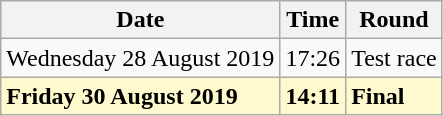<table class="wikitable">
<tr>
<th>Date</th>
<th>Time</th>
<th>Round</th>
</tr>
<tr>
<td>Wednesday 28 August 2019</td>
<td>17:26</td>
<td>Test race</td>
</tr>
<tr>
<td style=background:lemonchiffon><strong>Friday 30 August 2019</strong></td>
<td style=background:lemonchiffon><strong>14:11</strong></td>
<td style=background:lemonchiffon><strong>Final</strong></td>
</tr>
</table>
